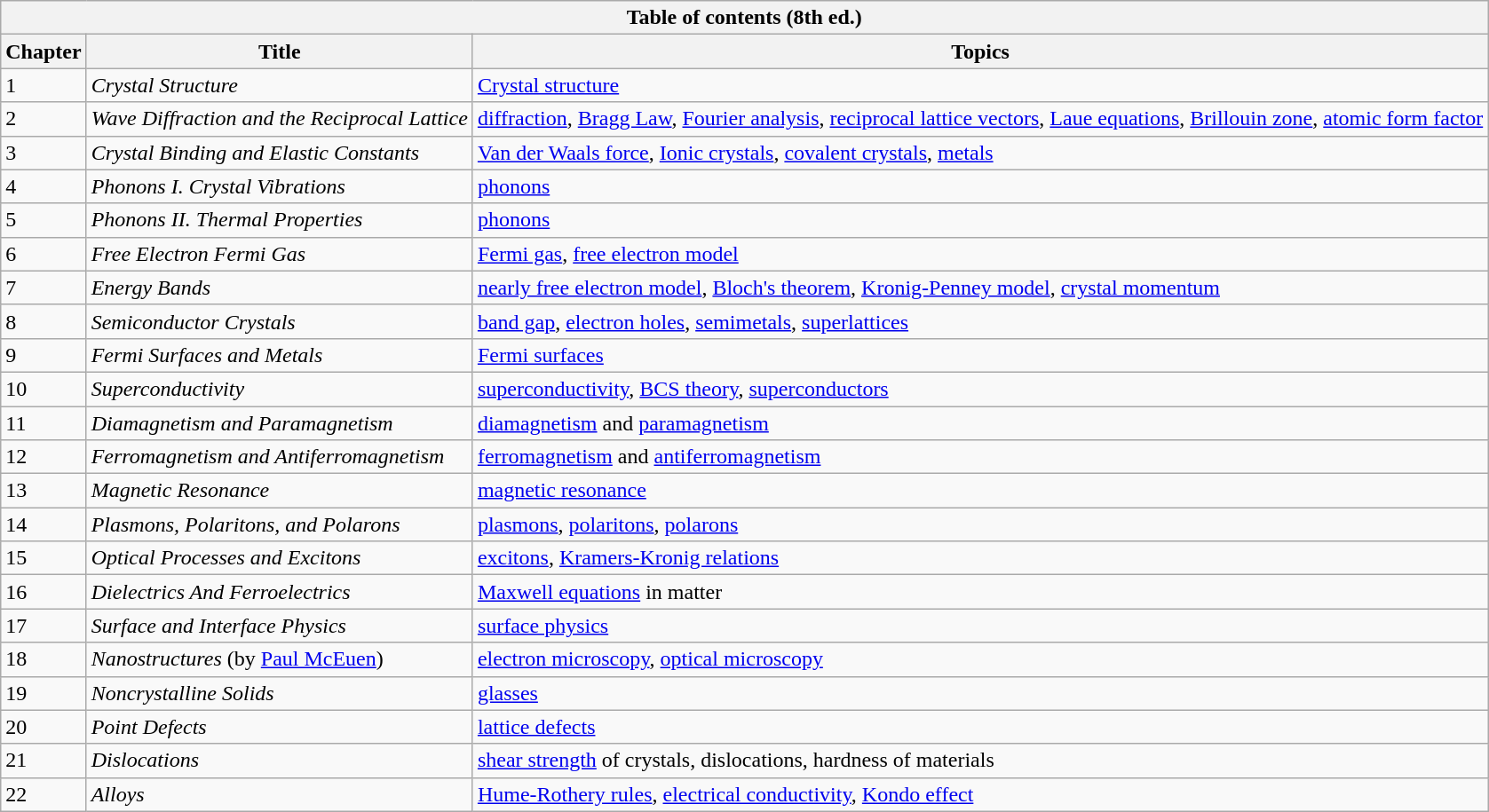<table class="wikitable"  style="width:auto; text-align:left;">
<tr>
<th colspan=3>Table of contents (8th ed.)</th>
</tr>
<tr>
<th><strong>Chapter</strong></th>
<th><strong>Title</strong></th>
<th><strong>Topics</strong></th>
</tr>
<tr>
<td>1</td>
<td><em>Crystal Structure</em></td>
<td><a href='#'>Crystal structure</a></td>
</tr>
<tr>
<td>2</td>
<td><em>Wave Diffraction and the Reciprocal Lattice</em></td>
<td><a href='#'>diffraction</a>, <a href='#'>Bragg Law</a>, <a href='#'>Fourier analysis</a>, <a href='#'>reciprocal lattice vectors</a>, <a href='#'>Laue equations</a>, <a href='#'>Brillouin zone</a>, <a href='#'>atomic form factor</a></td>
</tr>
<tr>
<td>3</td>
<td><em>Crystal Binding and Elastic Constants</em></td>
<td><a href='#'>Van der Waals force</a>, <a href='#'>Ionic crystals</a>, <a href='#'>covalent crystals</a>, <a href='#'>metals</a></td>
</tr>
<tr>
<td>4</td>
<td><em>Phonons I. Crystal Vibrations</em></td>
<td><a href='#'>phonons</a></td>
</tr>
<tr>
<td>5</td>
<td><em>Phonons II. Thermal Properties</em></td>
<td><a href='#'>phonons</a></td>
</tr>
<tr>
<td>6</td>
<td><em>Free Electron Fermi Gas</em></td>
<td><a href='#'>Fermi gas</a>, <a href='#'>free electron model</a></td>
</tr>
<tr>
<td>7</td>
<td><em>Energy Bands</em></td>
<td><a href='#'>nearly free electron model</a>, <a href='#'>Bloch's theorem</a>, <a href='#'>Kronig-Penney model</a>, <a href='#'>crystal momentum</a></td>
</tr>
<tr>
<td>8</td>
<td><em>Semiconductor Crystals</em></td>
<td><a href='#'>band gap</a>, <a href='#'>electron holes</a>, <a href='#'>semimetals</a>, <a href='#'>superlattices</a></td>
</tr>
<tr>
<td>9</td>
<td><em>Fermi Surfaces and Metals</em></td>
<td><a href='#'>Fermi surfaces</a></td>
</tr>
<tr>
<td>10</td>
<td><em>Superconductivity</em></td>
<td><a href='#'>superconductivity</a>, <a href='#'>BCS theory</a>, <a href='#'>superconductors</a></td>
</tr>
<tr>
<td>11</td>
<td><em>Diamagnetism and Paramagnetism</em></td>
<td><a href='#'>diamagnetism</a> and <a href='#'>paramagnetism</a></td>
</tr>
<tr>
<td>12</td>
<td><em>Ferromagnetism and Antiferromagnetism</em></td>
<td><a href='#'>ferromagnetism</a> and <a href='#'>antiferromagnetism</a></td>
</tr>
<tr>
<td>13</td>
<td><em>Magnetic Resonance</em></td>
<td><a href='#'>magnetic resonance</a></td>
</tr>
<tr>
<td>14</td>
<td><em>Plasmons, Polaritons, and Polarons</em></td>
<td><a href='#'>plasmons</a>, <a href='#'>polaritons</a>, <a href='#'>polarons</a></td>
</tr>
<tr>
<td>15</td>
<td><em>Optical Processes and Excitons</em></td>
<td><a href='#'>excitons</a>, <a href='#'>Kramers-Kronig relations</a></td>
</tr>
<tr>
<td>16</td>
<td><em>Dielectrics And Ferroelectrics</em></td>
<td><a href='#'>Maxwell equations</a> in matter</td>
</tr>
<tr>
<td>17</td>
<td><em>Surface and Interface Physics</em></td>
<td><a href='#'>surface physics</a></td>
</tr>
<tr>
<td>18</td>
<td><em>Nanostructures</em> (by <a href='#'>Paul McEuen</a>)</td>
<td><a href='#'>electron microscopy</a>, <a href='#'>optical microscopy</a></td>
</tr>
<tr>
<td>19</td>
<td><em>Noncrystalline Solids</em></td>
<td><a href='#'>glasses</a></td>
</tr>
<tr>
<td>20</td>
<td><em>Point Defects</em></td>
<td><a href='#'>lattice defects</a></td>
</tr>
<tr>
<td>21</td>
<td><em>Dislocations</em></td>
<td><a href='#'>shear strength</a> of crystals, dislocations, hardness of materials</td>
</tr>
<tr>
<td>22</td>
<td><em>Alloys</em></td>
<td><a href='#'>Hume-Rothery rules</a>, <a href='#'>electrical conductivity</a>, <a href='#'>Kondo effect</a></td>
</tr>
</table>
